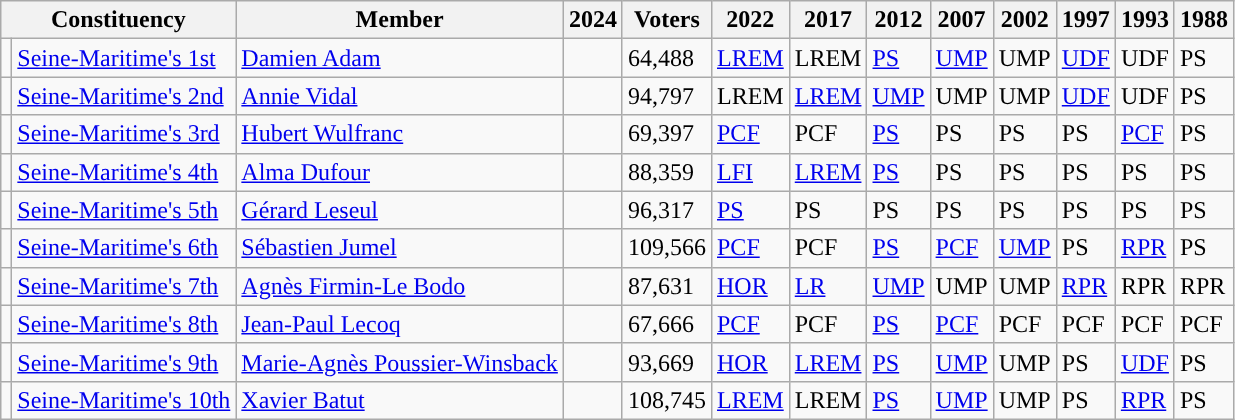<table class="wikitable sortable">
<tr>
<th colspan="2">Constituency</th>
<th>Member</th>
<th>2024</th>
<th>Voters</th>
<th>2022</th>
<th>2017</th>
<th>2012</th>
<th>2007</th>
<th>2002</th>
<th>1997</th>
<th>1993</th>
<th>1988</th>
</tr>
<tr>
<td style="background-color: "></td>
<td><a href='#'>Seine-Maritime's 1st</a></td>
<td><a href='#'>Damien Adam</a></td>
<td></td>
<td>64,488</td>
<td><a href='#'>LREM</a></td>
<td>LREM</td>
<td><a href='#'>PS</a></td>
<td><a href='#'>UMP</a></td>
<td>UMP</td>
<td><a href='#'>UDF</a></td>
<td>UDF</td>
<td>PS</td>
</tr>
<tr>
<td style="background-color: "></td>
<td><a href='#'>Seine-Maritime's 2nd</a></td>
<td><a href='#'>Annie Vidal</a></td>
<td></td>
<td>94,797</td>
<td>LREM</td>
<td><a href='#'>LREM</a></td>
<td><a href='#'>UMP</a></td>
<td>UMP</td>
<td>UMP</td>
<td><a href='#'>UDF</a></td>
<td>UDF</td>
<td>PS</td>
</tr>
<tr>
<td style="background-color: "></td>
<td><a href='#'>Seine-Maritime's 3rd</a></td>
<td><a href='#'>Hubert Wulfranc</a></td>
<td></td>
<td>69,397</td>
<td><a href='#'>PCF</a></td>
<td>PCF</td>
<td><a href='#'>PS</a></td>
<td>PS</td>
<td>PS</td>
<td>PS</td>
<td><a href='#'>PCF</a></td>
<td>PS</td>
</tr>
<tr>
<td style="background-color: "></td>
<td><a href='#'>Seine-Maritime's 4th</a></td>
<td><a href='#'>Alma Dufour</a></td>
<td></td>
<td>88,359</td>
<td><a href='#'>LFI</a></td>
<td><a href='#'>LREM</a></td>
<td><a href='#'>PS</a></td>
<td>PS</td>
<td>PS</td>
<td>PS</td>
<td>PS</td>
<td>PS</td>
</tr>
<tr>
<td style="background-color: "></td>
<td><a href='#'>Seine-Maritime's 5th</a></td>
<td><a href='#'>Gérard Leseul</a></td>
<td></td>
<td>96,317</td>
<td><a href='#'>PS</a></td>
<td>PS</td>
<td>PS</td>
<td>PS</td>
<td>PS</td>
<td>PS</td>
<td>PS</td>
<td>PS</td>
</tr>
<tr>
<td style="background-color: "></td>
<td><a href='#'>Seine-Maritime's 6th</a></td>
<td><a href='#'>Sébastien Jumel</a></td>
<td></td>
<td>109,566</td>
<td><a href='#'>PCF</a></td>
<td>PCF</td>
<td><a href='#'>PS</a></td>
<td><a href='#'>PCF</a></td>
<td><a href='#'>UMP</a></td>
<td>PS</td>
<td><a href='#'>RPR</a></td>
<td>PS</td>
</tr>
<tr>
<td style="background-color: "></td>
<td><a href='#'>Seine-Maritime's 7th</a></td>
<td><a href='#'>Agnès Firmin-Le Bodo</a></td>
<td></td>
<td>87,631</td>
<td><a href='#'>HOR</a></td>
<td><a href='#'>LR</a></td>
<td><a href='#'>UMP</a></td>
<td>UMP</td>
<td>UMP</td>
<td><a href='#'>RPR</a></td>
<td>RPR</td>
<td>RPR</td>
</tr>
<tr>
<td style="background-color: "></td>
<td><a href='#'>Seine-Maritime's 8th</a></td>
<td><a href='#'>Jean-Paul Lecoq</a></td>
<td></td>
<td>67,666</td>
<td><a href='#'>PCF</a></td>
<td>PCF</td>
<td><a href='#'>PS</a></td>
<td><a href='#'>PCF</a></td>
<td>PCF</td>
<td>PCF</td>
<td>PCF</td>
<td>PCF</td>
</tr>
<tr>
<td style="background-color: "></td>
<td><a href='#'>Seine-Maritime's 9th</a></td>
<td><a href='#'>Marie-Agnès Poussier-Winsback</a></td>
<td></td>
<td>93,669</td>
<td><a href='#'>HOR</a></td>
<td><a href='#'>LREM</a></td>
<td><a href='#'>PS</a></td>
<td><a href='#'>UMP</a></td>
<td>UMP</td>
<td>PS</td>
<td><a href='#'>UDF</a></td>
<td>PS</td>
</tr>
<tr>
<td style="background-color: "></td>
<td><a href='#'>Seine-Maritime's 10th</a></td>
<td><a href='#'>Xavier Batut</a></td>
<td></td>
<td>108,745</td>
<td><a href='#'>LREM</a></td>
<td>LREM</td>
<td><a href='#'>PS</a></td>
<td><a href='#'>UMP</a></td>
<td>UMP</td>
<td>PS</td>
<td><a href='#'>RPR</a></td>
<td>PS</td>
</tr>
</table>
